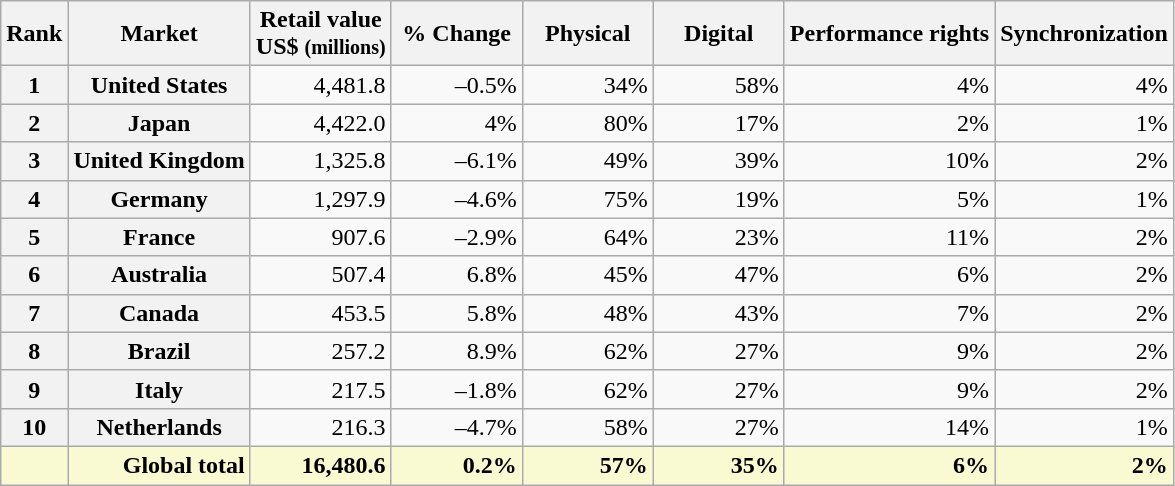<table class="wikitable plainrowheaders sortable" style="text-align:right;">
<tr>
<th scope="col">Rank</th>
<th scope="col">Market</th>
<th scope="col">Retail value<br>US$ <small>(millions)</small></th>
<th scope="col" style="width:5em;">% Change</th>
<th scope="col" style="width:5em;">Physical</th>
<th scope="col" style="width:5em;">Digital</th>
<th scope="col">Performance rights</th>
<th scope="col">Synchronization</th>
</tr>
<tr>
<th>1</th>
<th scope="row">United States</th>
<td>4,481.8</td>
<td>–0.5%</td>
<td>34%</td>
<td>58%</td>
<td>4%</td>
<td>4%</td>
</tr>
<tr>
<th>2</th>
<th scope="row">Japan</th>
<td>4,422.0</td>
<td>4%</td>
<td>80%</td>
<td>17%</td>
<td>2%</td>
<td>1%</td>
</tr>
<tr>
<th>3</th>
<th scope="row">United Kingdom</th>
<td>1,325.8</td>
<td>–6.1%</td>
<td>49%</td>
<td>39%</td>
<td>10%</td>
<td>2%</td>
</tr>
<tr>
<th>4</th>
<th scope="row">Germany</th>
<td>1,297.9</td>
<td>–4.6%</td>
<td>75%</td>
<td>19%</td>
<td>5%</td>
<td>1%</td>
</tr>
<tr>
<th>5</th>
<th scope="row">France</th>
<td>907.6</td>
<td>–2.9%</td>
<td>64%</td>
<td>23%</td>
<td>11%</td>
<td>2%</td>
</tr>
<tr>
<th>6</th>
<th scope="row">Australia</th>
<td>507.4</td>
<td>6.8%</td>
<td>45%</td>
<td>47%</td>
<td>6%</td>
<td>2%</td>
</tr>
<tr>
<th>7</th>
<th scope="row">Canada</th>
<td>453.5</td>
<td>5.8%</td>
<td>48%</td>
<td>43%</td>
<td>7%</td>
<td>2%</td>
</tr>
<tr>
<th>8</th>
<th scope="row">Brazil</th>
<td>257.2</td>
<td>8.9%</td>
<td>62%</td>
<td>27%</td>
<td>9%</td>
<td>2%</td>
</tr>
<tr>
<th>9</th>
<th scope="row">Italy</th>
<td>217.5</td>
<td>–1.8%</td>
<td>62%</td>
<td>27%</td>
<td>9%</td>
<td>2%</td>
</tr>
<tr>
<th>10</th>
<th scope="row">Netherlands</th>
<td>216.3</td>
<td>–4.7%</td>
<td>58%</td>
<td>27%</td>
<td>14%</td>
<td>1%</td>
</tr>
<tr class="sortbottom" style="background-color:#FAFAD2; font-weight:bold;">
<td></td>
<td>Global total</td>
<td>16,480.6</td>
<td>0.2%</td>
<td>57%</td>
<td>35%</td>
<td>6%</td>
<td>2%</td>
</tr>
</table>
